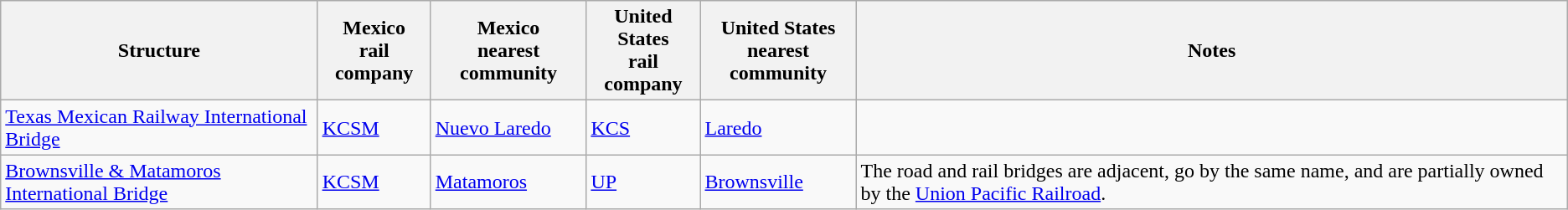<table class="wikitable">
<tr>
<th>Structure</th>
<th>Mexico<br>rail company</th>
<th>Mexico<br>nearest community</th>
<th>United States<br>rail company</th>
<th>United States<br>nearest community</th>
<th>Notes</th>
</tr>
<tr>
<td><a href='#'>Texas Mexican Railway International Bridge</a></td>
<td><a href='#'>KCSM</a></td>
<td><a href='#'>Nuevo Laredo</a></td>
<td><a href='#'>KCS</a></td>
<td><a href='#'>Laredo</a></td>
<td></td>
</tr>
<tr>
<td><a href='#'>Brownsville & Matamoros International Bridge</a></td>
<td><a href='#'>KCSM</a></td>
<td><a href='#'>Matamoros</a></td>
<td><a href='#'>UP</a></td>
<td><a href='#'>Brownsville</a></td>
<td>The road and rail bridges are adjacent, go by the same name, and are partially owned by the <a href='#'>Union Pacific Railroad</a>.</td>
</tr>
</table>
